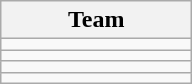<table class="wikitable" style="display:inline-table;">
<tr>
<th width=120>Team</th>
</tr>
<tr>
<td align=center></td>
</tr>
<tr>
<td align=center></td>
</tr>
<tr>
<td align=center></td>
</tr>
<tr>
<td align=center><em></em></td>
</tr>
</table>
